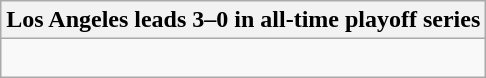<table class="wikitable collapsible collapsed">
<tr>
<th>Los Angeles leads 3–0 in all-time playoff series</th>
</tr>
<tr>
<td><br>

</td>
</tr>
</table>
